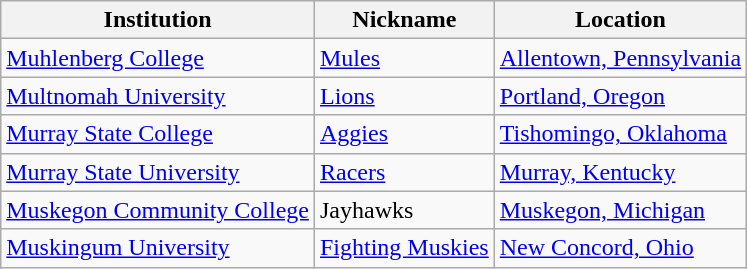<table class="wikitable">
<tr>
<th>Institution</th>
<th>Nickname</th>
<th>Location</th>
</tr>
<tr>
<td><a href='#'>Muhlenberg College</a></td>
<td><a href='#'>Mules</a></td>
<td><a href='#'>Allentown, Pennsylvania</a></td>
</tr>
<tr>
<td><a href='#'>Multnomah University</a></td>
<td><a href='#'>Lions</a></td>
<td><a href='#'>Portland, Oregon</a></td>
</tr>
<tr>
<td><a href='#'>Murray State College</a></td>
<td><a href='#'>Aggies</a></td>
<td><a href='#'>Tishomingo, Oklahoma</a></td>
</tr>
<tr>
<td><a href='#'>Murray State University</a></td>
<td><a href='#'>Racers</a></td>
<td><a href='#'>Murray, Kentucky</a></td>
</tr>
<tr>
<td><a href='#'>Muskegon Community College</a></td>
<td>Jayhawks</td>
<td><a href='#'>Muskegon, Michigan</a></td>
</tr>
<tr>
<td><a href='#'>Muskingum University</a></td>
<td><a href='#'>Fighting Muskies</a></td>
<td><a href='#'>New Concord, Ohio</a></td>
</tr>
</table>
